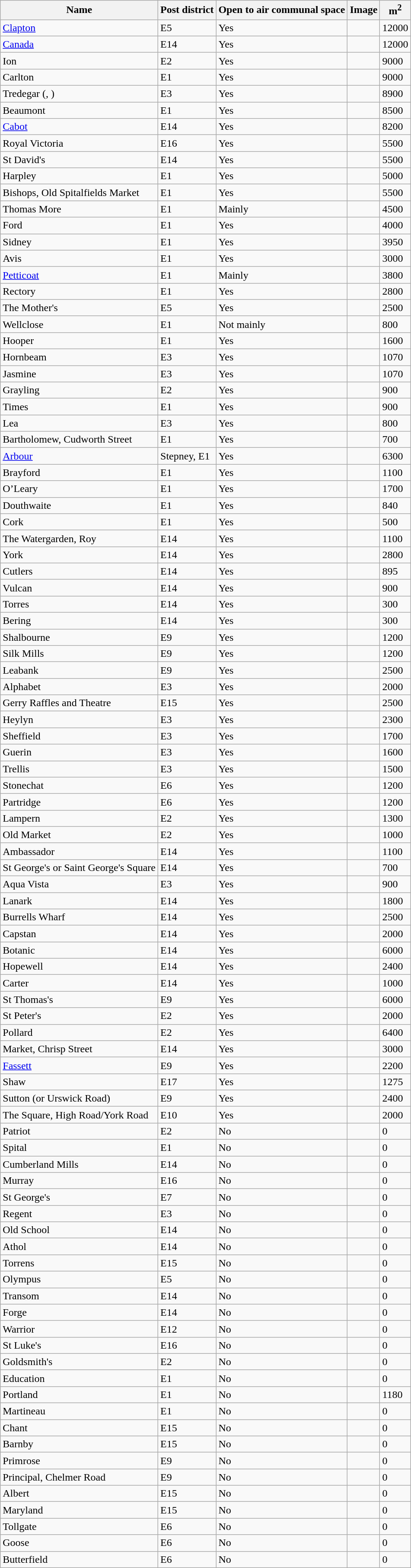<table class="wikitable sortable">
<tr>
<th>Name</th>
<th>Post district</th>
<th>Open to air communal space</th>
<th>Image</th>
<th>m<sup>2</sup></th>
</tr>
<tr>
<td><a href='#'>Clapton</a></td>
<td>E5</td>
<td>Yes</td>
<td></td>
<td>12000</td>
</tr>
<tr>
<td><a href='#'>Canada</a></td>
<td>E14</td>
<td>Yes</td>
<td></td>
<td>12000</td>
</tr>
<tr>
<td>Ion</td>
<td>E2</td>
<td>Yes</td>
<td></td>
<td>9000</td>
</tr>
<tr>
<td>Carlton</td>
<td>E1</td>
<td>Yes</td>
<td></td>
<td>9000</td>
</tr>
<tr>
<td>Tredegar (, )</td>
<td>E3</td>
<td>Yes</td>
<td></td>
<td>8900</td>
</tr>
<tr>
<td>Beaumont</td>
<td>E1</td>
<td>Yes</td>
<td></td>
<td>8500</td>
</tr>
<tr>
<td><a href='#'>Cabot</a></td>
<td>E14</td>
<td>Yes</td>
<td></td>
<td>8200</td>
</tr>
<tr>
<td>Royal Victoria</td>
<td>E16</td>
<td>Yes</td>
<td></td>
<td>5500</td>
</tr>
<tr>
<td>St David's</td>
<td>E14</td>
<td>Yes</td>
<td></td>
<td>5500</td>
</tr>
<tr>
<td>Harpley</td>
<td>E1</td>
<td>Yes</td>
<td></td>
<td>5000</td>
</tr>
<tr>
<td>Bishops, Old Spitalfields Market</td>
<td>E1</td>
<td>Yes</td>
<td></td>
<td>5500</td>
</tr>
<tr>
<td>Thomas More</td>
<td>E1</td>
<td>Mainly</td>
<td></td>
<td>4500</td>
</tr>
<tr>
<td>Ford</td>
<td>E1</td>
<td>Yes</td>
<td></td>
<td>4000</td>
</tr>
<tr>
<td>Sidney</td>
<td>E1</td>
<td>Yes</td>
<td></td>
<td>3950</td>
</tr>
<tr>
<td>Avis</td>
<td>E1</td>
<td>Yes</td>
<td></td>
<td>3000</td>
</tr>
<tr>
<td><a href='#'>Petticoat</a></td>
<td>E1</td>
<td>Mainly</td>
<td></td>
<td>3800</td>
</tr>
<tr>
<td>Rectory</td>
<td>E1</td>
<td>Yes</td>
<td></td>
<td>2800</td>
</tr>
<tr>
<td>The Mother's</td>
<td>E5</td>
<td>Yes</td>
<td></td>
<td>2500</td>
</tr>
<tr>
<td>Wellclose</td>
<td>E1</td>
<td>Not mainly</td>
<td></td>
<td>800</td>
</tr>
<tr>
<td>Hooper</td>
<td>E1</td>
<td>Yes</td>
<td></td>
<td>1600</td>
</tr>
<tr>
<td>Hornbeam</td>
<td>E3</td>
<td>Yes</td>
<td></td>
<td>1070</td>
</tr>
<tr>
<td>Jasmine</td>
<td>E3</td>
<td>Yes</td>
<td></td>
<td>1070</td>
</tr>
<tr>
<td>Grayling</td>
<td>E2</td>
<td>Yes</td>
<td></td>
<td>900</td>
</tr>
<tr>
<td>Times</td>
<td>E1</td>
<td>Yes</td>
<td></td>
<td>900</td>
</tr>
<tr>
<td>Lea</td>
<td>E3</td>
<td>Yes</td>
<td></td>
<td>800</td>
</tr>
<tr>
<td>Bartholomew, Cudworth Street</td>
<td>E1</td>
<td>Yes</td>
<td></td>
<td>700</td>
</tr>
<tr>
<td><a href='#'>Arbour</a></td>
<td>Stepney, E1</td>
<td>Yes</td>
<td></td>
<td>6300</td>
</tr>
<tr>
<td>Brayford</td>
<td>E1</td>
<td>Yes</td>
<td></td>
<td>1100</td>
</tr>
<tr>
<td>O’Leary</td>
<td>E1</td>
<td>Yes</td>
<td></td>
<td>1700</td>
</tr>
<tr>
<td>Douthwaite</td>
<td>E1</td>
<td>Yes</td>
<td></td>
<td>840</td>
</tr>
<tr>
<td>Cork</td>
<td>E1</td>
<td>Yes</td>
<td></td>
<td>500</td>
</tr>
<tr>
<td>The Watergarden, Roy</td>
<td>E14</td>
<td>Yes</td>
<td></td>
<td>1100</td>
</tr>
<tr>
<td>York</td>
<td>E14</td>
<td>Yes</td>
<td></td>
<td>2800</td>
</tr>
<tr>
<td>Cutlers</td>
<td>E14</td>
<td>Yes</td>
<td></td>
<td>895</td>
</tr>
<tr>
<td>Vulcan</td>
<td>E14</td>
<td>Yes</td>
<td></td>
<td>900</td>
</tr>
<tr>
<td>Torres</td>
<td>E14</td>
<td>Yes</td>
<td></td>
<td>300</td>
</tr>
<tr>
<td>Bering</td>
<td>E14</td>
<td>Yes</td>
<td></td>
<td>300</td>
</tr>
<tr>
<td>Shalbourne</td>
<td>E9</td>
<td>Yes</td>
<td></td>
<td>1200</td>
</tr>
<tr>
<td>Silk Mills</td>
<td>E9</td>
<td>Yes</td>
<td></td>
<td>1200</td>
</tr>
<tr>
<td>Leabank</td>
<td>E9</td>
<td>Yes</td>
<td></td>
<td>2500</td>
</tr>
<tr>
<td>Alphabet</td>
<td>E3</td>
<td>Yes</td>
<td></td>
<td>2000</td>
</tr>
<tr>
<td>Gerry Raffles and Theatre</td>
<td>E15</td>
<td>Yes</td>
<td></td>
<td>2500</td>
</tr>
<tr>
<td>Heylyn</td>
<td>E3</td>
<td>Yes</td>
<td></td>
<td>2300</td>
</tr>
<tr>
<td>Sheffield</td>
<td>E3</td>
<td>Yes</td>
<td></td>
<td>1700</td>
</tr>
<tr>
<td>Guerin</td>
<td>E3</td>
<td>Yes</td>
<td></td>
<td>1600</td>
</tr>
<tr>
<td>Trellis</td>
<td>E3</td>
<td>Yes</td>
<td></td>
<td>1500</td>
</tr>
<tr>
<td>Stonechat</td>
<td>E6</td>
<td>Yes</td>
<td></td>
<td>1200</td>
</tr>
<tr>
<td>Partridge</td>
<td>E6</td>
<td>Yes</td>
<td></td>
<td>1200</td>
</tr>
<tr>
<td>Lampern</td>
<td>E2</td>
<td>Yes</td>
<td></td>
<td>1300</td>
</tr>
<tr>
<td>Old Market</td>
<td>E2</td>
<td>Yes</td>
<td></td>
<td>1000</td>
</tr>
<tr>
<td>Ambassador</td>
<td>E14</td>
<td>Yes</td>
<td></td>
<td>1100</td>
</tr>
<tr>
<td>St George's or Saint George's Square</td>
<td>E14</td>
<td>Yes</td>
<td></td>
<td>700</td>
</tr>
<tr>
<td>Aqua Vista</td>
<td>E3</td>
<td>Yes</td>
<td></td>
<td>900</td>
</tr>
<tr>
<td>Lanark</td>
<td>E14</td>
<td>Yes</td>
<td></td>
<td>1800</td>
</tr>
<tr>
<td>Burrells Wharf</td>
<td>E14</td>
<td>Yes</td>
<td></td>
<td>2500</td>
</tr>
<tr>
<td>Capstan</td>
<td>E14</td>
<td>Yes</td>
<td></td>
<td>2000</td>
</tr>
<tr>
<td>Botanic</td>
<td>E14</td>
<td>Yes</td>
<td></td>
<td>6000</td>
</tr>
<tr>
<td>Hopewell</td>
<td>E14</td>
<td>Yes</td>
<td></td>
<td>2400</td>
</tr>
<tr>
<td>Carter</td>
<td>E14</td>
<td>Yes</td>
<td></td>
<td>1000</td>
</tr>
<tr>
<td>St Thomas's</td>
<td>E9</td>
<td>Yes</td>
<td></td>
<td>6000</td>
</tr>
<tr>
<td>St Peter's</td>
<td>E2</td>
<td>Yes</td>
<td></td>
<td>2000</td>
</tr>
<tr>
<td>Pollard</td>
<td>E2</td>
<td>Yes</td>
<td></td>
<td>6400</td>
</tr>
<tr>
<td>Market, Chrisp Street</td>
<td>E14</td>
<td>Yes</td>
<td></td>
<td>3000</td>
</tr>
<tr>
<td><a href='#'>Fassett</a></td>
<td>E9</td>
<td>Yes</td>
<td></td>
<td>2200</td>
</tr>
<tr>
<td>Shaw</td>
<td>E17</td>
<td>Yes</td>
<td></td>
<td>1275</td>
</tr>
<tr>
<td>Sutton (or Urswick Road)</td>
<td>E9</td>
<td>Yes</td>
<td></td>
<td>2400</td>
</tr>
<tr>
<td>The Square, High Road/York Road</td>
<td>E10</td>
<td>Yes</td>
<td></td>
<td>2000</td>
</tr>
<tr>
<td>Patriot</td>
<td>E2</td>
<td>No</td>
<td></td>
<td>0</td>
</tr>
<tr>
<td>Spital</td>
<td>E1</td>
<td>No</td>
<td></td>
<td>0</td>
</tr>
<tr>
<td>Cumberland Mills</td>
<td>E14</td>
<td>No</td>
<td></td>
<td>0</td>
</tr>
<tr>
<td>Murray</td>
<td>E16</td>
<td>No</td>
<td></td>
<td>0</td>
</tr>
<tr>
<td>St George's</td>
<td>E7</td>
<td>No</td>
<td></td>
<td>0</td>
</tr>
<tr>
<td>Regent</td>
<td>E3</td>
<td>No</td>
<td></td>
<td>0</td>
</tr>
<tr>
<td>Old School</td>
<td>E14</td>
<td>No</td>
<td></td>
<td>0</td>
</tr>
<tr>
<td>Athol</td>
<td>E14</td>
<td>No</td>
<td></td>
<td>0</td>
</tr>
<tr>
<td>Torrens</td>
<td>E15</td>
<td>No</td>
<td></td>
<td>0</td>
</tr>
<tr>
<td>Olympus</td>
<td>E5</td>
<td>No</td>
<td></td>
<td>0</td>
</tr>
<tr>
<td>Transom</td>
<td>E14</td>
<td>No</td>
<td></td>
<td>0</td>
</tr>
<tr>
<td>Forge</td>
<td>E14</td>
<td>No</td>
<td></td>
<td>0</td>
</tr>
<tr>
<td>Warrior</td>
<td>E12</td>
<td>No</td>
<td></td>
<td>0</td>
</tr>
<tr>
<td>St Luke's</td>
<td>E16</td>
<td>No</td>
<td></td>
<td>0</td>
</tr>
<tr>
<td>Goldsmith's</td>
<td>E2</td>
<td>No</td>
<td></td>
<td>0</td>
</tr>
<tr>
<td>Education</td>
<td>E1</td>
<td>No</td>
<td></td>
<td>0</td>
</tr>
<tr>
<td>Portland</td>
<td>E1</td>
<td>No</td>
<td></td>
<td>1180</td>
</tr>
<tr>
<td>Martineau</td>
<td>E1</td>
<td>No</td>
<td></td>
<td>0</td>
</tr>
<tr>
<td>Chant</td>
<td>E15</td>
<td>No</td>
<td></td>
<td>0</td>
</tr>
<tr>
<td>Barnby</td>
<td>E15</td>
<td>No</td>
<td></td>
<td>0</td>
</tr>
<tr>
<td>Primrose</td>
<td>E9</td>
<td>No</td>
<td></td>
<td>0</td>
</tr>
<tr>
<td>Principal, Chelmer Road</td>
<td>E9</td>
<td>No</td>
<td></td>
<td>0</td>
</tr>
<tr>
<td>Albert</td>
<td>E15</td>
<td>No</td>
<td></td>
<td>0</td>
</tr>
<tr>
<td>Maryland</td>
<td>E15</td>
<td>No</td>
<td></td>
<td>0</td>
</tr>
<tr>
<td>Tollgate</td>
<td>E6</td>
<td>No</td>
<td></td>
<td>0</td>
</tr>
<tr>
<td>Goose</td>
<td>E6</td>
<td>No</td>
<td></td>
<td>0</td>
</tr>
<tr>
<td>Butterfield</td>
<td>E6</td>
<td>No</td>
<td></td>
<td>0</td>
</tr>
</table>
